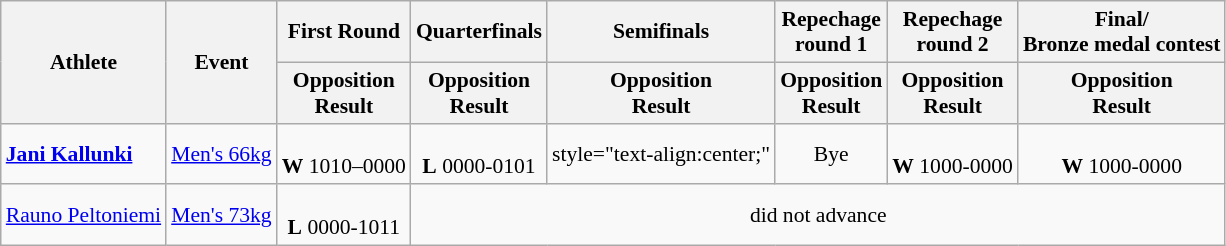<table class= wikitable style="font-size:90%">
<tr>
<th rowspan="2">Athlete</th>
<th rowspan="2">Event</th>
<th>First Round</th>
<th>Quarterfinals</th>
<th>Semifinals</th>
<th>Repechage <br>round 1</th>
<th>Repechage <br>round 2</th>
<th>Final/<br>Bronze medal contest</th>
</tr>
<tr>
<th>Opposition<br>Result</th>
<th>Opposition<br>Result</th>
<th>Opposition<br>Result</th>
<th>Opposition<br>Result</th>
<th>Opposition<br>Result</th>
<th>Opposition<br>Result</th>
</tr>
<tr>
<td><strong><a href='#'>Jani Kallunki</a></strong></td>
<td style="text-align:center;"><a href='#'>Men's 66kg</a></td>
<td style="text-align:center;"><br> <strong>W</strong> 1010–0000</td>
<td style="text-align:center;"><br> <strong>L</strong> 0000-0101</td>
<td>style="text-align:center;" </td>
<td style="text-align:center;">Bye</td>
<td style="text-align:center;"><br> <strong>W</strong> 1000-0000</td>
<td style="text-align:center;"><br> <strong>W</strong> 1000-0000 </td>
</tr>
<tr>
<td><a href='#'>Rauno Peltoniemi</a></td>
<td style="text-align:center;"><a href='#'>Men's 73kg</a></td>
<td style="text-align:center;"><br> <strong>L</strong> 0000-1011</td>
<td style="text-align:center;" colspan="5">did not advance</td>
</tr>
</table>
